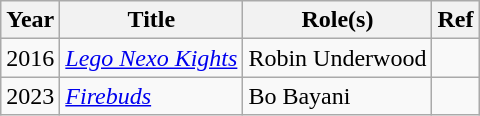<table class="wikitable">
<tr>
<th>Year</th>
<th>Title</th>
<th>Role(s)</th>
<th>Ref</th>
</tr>
<tr>
<td>2016</td>
<td><a href='#'><em>Lego Nexo Kights</em></a></td>
<td>Robin Underwood</td>
<td></td>
</tr>
<tr>
<td>2023</td>
<td><em><a href='#'>Firebuds</a></em></td>
<td>Bo Bayani</td>
<td></td>
</tr>
</table>
